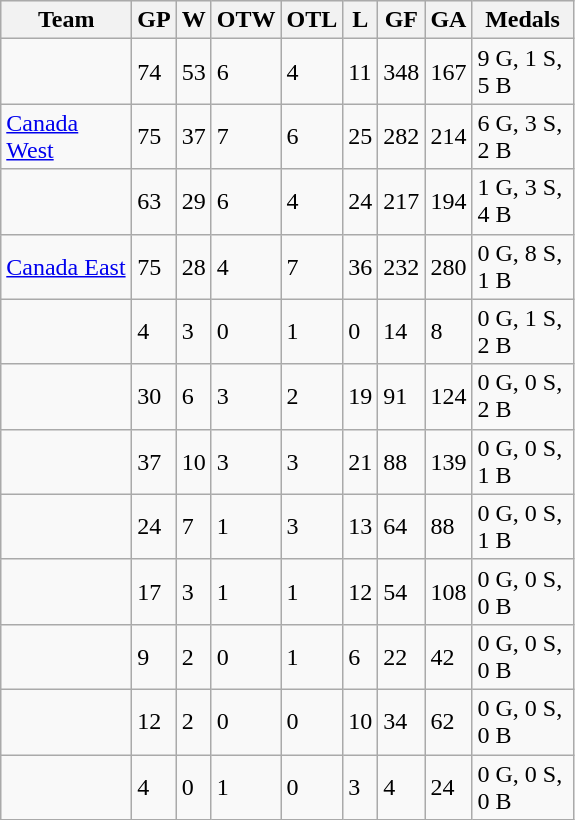<table class="wikitable sortable">
<tr bgcolor="#efefef" align="left">
<th width=80>Team</th>
<th width=5>GP</th>
<th width=5>W</th>
<th width=5>OTW</th>
<th width=5>OTL</th>
<th width=5>L</th>
<th width=10>GF</th>
<th width=10>GA</th>
<th width=60>Medals</th>
</tr>
<tr>
<td></td>
<td>74</td>
<td>53</td>
<td>6</td>
<td>4</td>
<td>11</td>
<td>348</td>
<td>167</td>
<td>9 G, 1 S, 5 B</td>
</tr>
<tr>
<td> <a href='#'>Canada West</a></td>
<td>75</td>
<td>37</td>
<td>7</td>
<td>6</td>
<td>25</td>
<td>282</td>
<td>214</td>
<td>6 G, 3 S, 2 B</td>
</tr>
<tr>
<td></td>
<td>63</td>
<td>29</td>
<td>6</td>
<td>4</td>
<td>24</td>
<td>217</td>
<td>194</td>
<td>1 G, 3 S, 4 B</td>
</tr>
<tr>
<td> <a href='#'>Canada East</a></td>
<td>75</td>
<td>28</td>
<td>4</td>
<td>7</td>
<td>36</td>
<td>232</td>
<td>280</td>
<td>0 G, 8 S, 1 B</td>
</tr>
<tr>
<td></td>
<td>4</td>
<td>3</td>
<td>0</td>
<td>1</td>
<td>0</td>
<td>14</td>
<td>8</td>
<td>0 G, 1 S, 2 B</td>
</tr>
<tr>
<td></td>
<td>30</td>
<td>6</td>
<td>3</td>
<td>2</td>
<td>19</td>
<td>91</td>
<td>124</td>
<td>0 G, 0 S, 2 B</td>
</tr>
<tr>
<td></td>
<td>37</td>
<td>10</td>
<td>3</td>
<td>3</td>
<td>21</td>
<td>88</td>
<td>139</td>
<td>0 G, 0 S, 1 B</td>
</tr>
<tr>
<td></td>
<td>24</td>
<td>7</td>
<td>1</td>
<td>3</td>
<td>13</td>
<td>64</td>
<td>88</td>
<td>0 G, 0 S, 1 B</td>
</tr>
<tr>
<td></td>
<td>17</td>
<td>3</td>
<td>1</td>
<td>1</td>
<td>12</td>
<td>54</td>
<td>108</td>
<td>0 G, 0 S, 0 B</td>
</tr>
<tr>
<td></td>
<td>9</td>
<td>2</td>
<td>0</td>
<td>1</td>
<td>6</td>
<td>22</td>
<td>42</td>
<td>0 G, 0 S, 0 B</td>
</tr>
<tr>
<td></td>
<td>12</td>
<td>2</td>
<td>0</td>
<td>0</td>
<td>10</td>
<td>34</td>
<td>62</td>
<td>0 G, 0 S, 0 B</td>
</tr>
<tr>
<td></td>
<td>4</td>
<td>0</td>
<td>1</td>
<td>0</td>
<td>3</td>
<td>4</td>
<td>24</td>
<td>0 G, 0 S, 0 B</td>
</tr>
</table>
